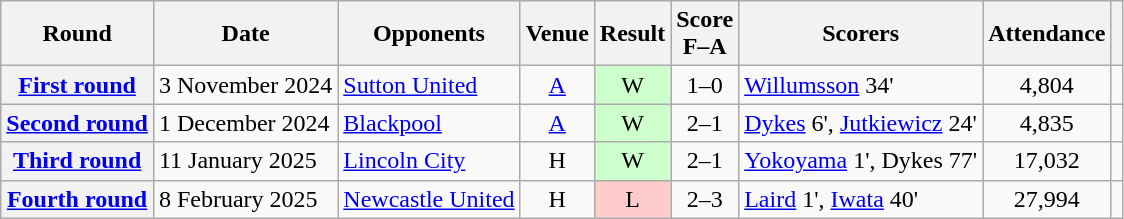<table class="wikitable plainrowheaders" style=text-align:center>
<tr>
<th scope=col>Round</th>
<th scope=col>Date</th>
<th scope=col>Opponents</th>
<th scope=col>Venue</th>
<th scope=col>Result</th>
<th scope=col>Score<br>F–A</th>
<th scope=col>Scorers</th>
<th scope=col>Attendance</th>
<th scope=col></th>
</tr>
<tr>
<th scope=row><a href='#'>First round</a></th>
<td style=text-align:left>3 November 2024</td>
<td style=text-align:left><a href='#'>Sutton United</a></td>
<td><a href='#'>A</a></td>
<td style=background:#cfc>W</td>
<td>1–0</td>
<td style=text-align:left><a href='#'>Willumsson</a> 34'</td>
<td>4,804</td>
<td></td>
</tr>
<tr>
<th scope=row><a href='#'>Second round</a></th>
<td style=text-align:left>1 December 2024</td>
<td style=text-align:left><a href='#'>Blackpool</a></td>
<td><a href='#'>A</a></td>
<td style=background:#cfc>W</td>
<td>2–1</td>
<td style=text-align:left><a href='#'>Dykes</a> 6', <a href='#'>Jutkiewicz</a> 24'</td>
<td>4,835</td>
<td></td>
</tr>
<tr>
<th scope=row><a href='#'>Third round</a></th>
<td style=text-align:left>11 January 2025</td>
<td style=text-align:left><a href='#'>Lincoln City</a></td>
<td>H</td>
<td style=background:#cfc>W</td>
<td>2–1</td>
<td style=text-align:left><a href='#'>Yokoyama</a> 1', Dykes 77'</td>
<td>17,032</td>
<td></td>
</tr>
<tr>
<th scope=row><a href='#'>Fourth round</a></th>
<td style=text-align:left>8 February 2025</td>
<td style=text-align:left><a href='#'>Newcastle United</a></td>
<td>H</td>
<td style=background:#fcc>L</td>
<td>2–3</td>
<td style=text-align:left><a href='#'>Laird</a> 1', <a href='#'>Iwata</a> 40'</td>
<td>27,994</td>
<td></td>
</tr>
</table>
